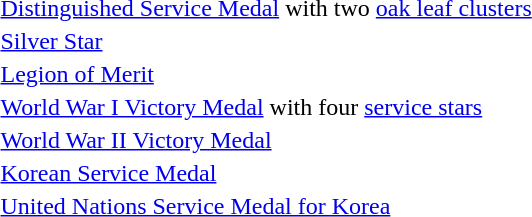<table>
<tr>
<td></td>
<td><a href='#'>Distinguished Service Medal</a> with two <a href='#'>oak leaf clusters</a></td>
</tr>
<tr>
<td></td>
<td><a href='#'>Silver Star</a></td>
</tr>
<tr>
<td></td>
<td><a href='#'>Legion of Merit</a></td>
</tr>
<tr>
<td></td>
<td><a href='#'>World War I Victory Medal</a> with four <a href='#'>service stars</a></td>
</tr>
<tr>
<td></td>
<td><a href='#'>World War II Victory Medal</a></td>
</tr>
<tr>
<td></td>
<td><a href='#'>Korean Service Medal</a></td>
</tr>
<tr>
<td></td>
<td><a href='#'>United Nations Service Medal for Korea</a></td>
</tr>
</table>
